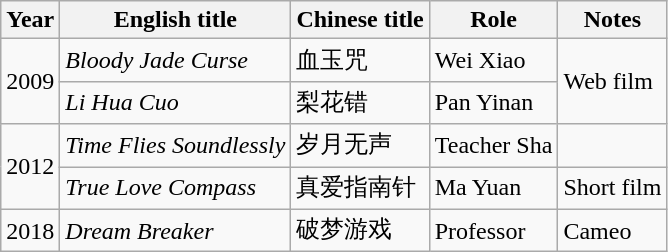<table class="wikitable">
<tr>
<th>Year</th>
<th>English title</th>
<th>Chinese title</th>
<th>Role</th>
<th>Notes</th>
</tr>
<tr>
<td rowspan=2>2009</td>
<td><em>Bloody Jade Curse</em></td>
<td>血玉咒</td>
<td>Wei Xiao</td>
<td rowspan=2>Web film</td>
</tr>
<tr>
<td><em>Li Hua Cuo</em></td>
<td>梨花错</td>
<td>Pan Yinan</td>
</tr>
<tr>
<td rowspan=2>2012</td>
<td><em>Time Flies Soundlessly</em></td>
<td>岁月无声</td>
<td>Teacher Sha</td>
<td></td>
</tr>
<tr>
<td><em>True Love Compass</em></td>
<td>真爱指南针</td>
<td>Ma Yuan</td>
<td>Short film</td>
</tr>
<tr>
<td>2018</td>
<td><em>Dream Breaker</em></td>
<td>破梦游戏</td>
<td>Professor</td>
<td>Cameo</td>
</tr>
</table>
